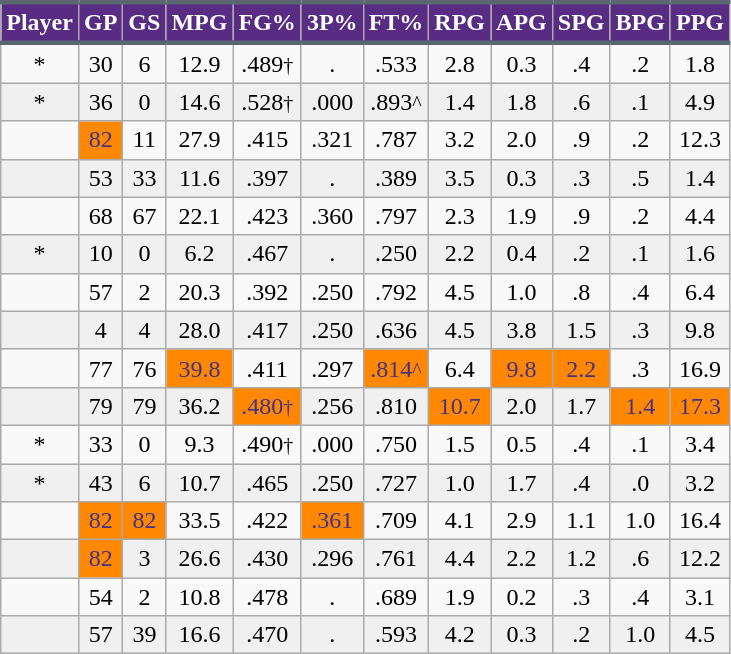<table class="wikitable sortable" style="text-align:right;">
<tr>
<th style="background:#582C83; color:#FFFFFF; border-top:#5B6770 3px solid; border-bottom:#5B6770 3px solid;">Player</th>
<th style="background:#582C83; color:#FFFFFF; border-top:#5B6770 3px solid; border-bottom:#5B6770 3px solid;">GP</th>
<th style="background:#582C83; color:#FFFFFF; border-top:#5B6770 3px solid; border-bottom:#5B6770 3px solid;">GS</th>
<th style="background:#582C83; color:#FFFFFF; border-top:#5B6770 3px solid; border-bottom:#5B6770 3px solid;">MPG</th>
<th style="background:#582C83; color:#FFFFFF; border-top:#5B6770 3px solid; border-bottom:#5B6770 3px solid;">FG%</th>
<th style="background:#582C83; color:#FFFFFF; border-top:#5B6770 3px solid; border-bottom:#5B6770 3px solid;">3P%</th>
<th style="background:#582C83; color:#FFFFFF; border-top:#5B6770 3px solid; border-bottom:#5B6770 3px solid;">FT%</th>
<th style="background:#582C83; color:#FFFFFF; border-top:#5B6770 3px solid; border-bottom:#5B6770 3px solid;">RPG</th>
<th style="background:#582C83; color:#FFFFFF; border-top:#5B6770 3px solid; border-bottom:#5B6770 3px solid;">APG</th>
<th style="background:#582C83; color:#FFFFFF; border-top:#5B6770 3px solid; border-bottom:#5B6770 3px solid;">SPG</th>
<th style="background:#582C83; color:#FFFFFF; border-top:#5B6770 3px solid; border-bottom:#5B6770 3px solid;">BPG</th>
<th style="background:#582C83; color:#FFFFFF; border-top:#5B6770 3px solid; border-bottom:#5B6770 3px solid;">PPG</th>
</tr>
<tr align="center" bgcolor="">
<td>*</td>
<td>30</td>
<td>6</td>
<td>12.9</td>
<td>.489<small>†</small></td>
<td>.</td>
<td>.533</td>
<td>2.8</td>
<td>0.3</td>
<td>.4</td>
<td>.2</td>
<td>1.8</td>
</tr>
<tr align="center" bgcolor="#f0f0f0">
<td>*</td>
<td>36</td>
<td>0</td>
<td>14.6</td>
<td>.528<small>†</small></td>
<td>.000</td>
<td>.893<small>^</small></td>
<td>1.4</td>
<td>1.8</td>
<td>.6</td>
<td>.1</td>
<td>4.9</td>
</tr>
<tr align="center" bgcolor="">
<td></td>
<td style="background:#FF8800;color:#423189;">82</td>
<td>11</td>
<td>27.9</td>
<td>.415</td>
<td>.321</td>
<td>.787</td>
<td>3.2</td>
<td>2.0</td>
<td>.9</td>
<td>.2</td>
<td>12.3</td>
</tr>
<tr align="center" bgcolor="#f0f0f0">
<td></td>
<td>53</td>
<td>33</td>
<td>11.6</td>
<td>.397</td>
<td>.</td>
<td>.389</td>
<td>3.5</td>
<td>0.3</td>
<td>.3</td>
<td>.5</td>
<td>1.4</td>
</tr>
<tr align="center" bgcolor="">
<td></td>
<td>68</td>
<td>67</td>
<td>22.1</td>
<td>.423</td>
<td>.360</td>
<td>.797</td>
<td>2.3</td>
<td>1.9</td>
<td>.9</td>
<td>.2</td>
<td>4.4</td>
</tr>
<tr align="center" bgcolor="#f0f0f0">
<td>*</td>
<td>10</td>
<td>0</td>
<td>6.2</td>
<td>.467</td>
<td>.</td>
<td>.250</td>
<td>2.2</td>
<td>0.4</td>
<td>.2</td>
<td>.1</td>
<td>1.6</td>
</tr>
<tr align="center" bgcolor="">
<td></td>
<td>57</td>
<td>2</td>
<td>20.3</td>
<td>.392</td>
<td>.250</td>
<td>.792</td>
<td>4.5</td>
<td>1.0</td>
<td>.8</td>
<td>.4</td>
<td>6.4</td>
</tr>
<tr align="center" bgcolor="#f0f0f0">
<td></td>
<td>4</td>
<td>4</td>
<td>28.0</td>
<td>.417</td>
<td>.250</td>
<td>.636</td>
<td>4.5</td>
<td>3.8</td>
<td>1.5</td>
<td>.3</td>
<td>9.8</td>
</tr>
<tr align="center" bgcolor="">
<td></td>
<td>77</td>
<td>76</td>
<td style="background:#FF8800;color:#423189;">39.8</td>
<td>.411</td>
<td>.297</td>
<td style="background:#FF8800;color:#423189;">.814<small>^</small></td>
<td>6.4</td>
<td style="background:#FF8800;color:#423189;">9.8</td>
<td style="background:#FF8800;color:#423189;">2.2</td>
<td>.3</td>
<td>16.9</td>
</tr>
<tr align="center" bgcolor="#f0f0f0">
<td></td>
<td>79</td>
<td>79</td>
<td>36.2</td>
<td style="background:#FF8800;color:#423189;">.480<small>†</small></td>
<td>.256</td>
<td>.810</td>
<td style="background:#FF8800;color:#423189;">10.7</td>
<td>2.0</td>
<td>1.7</td>
<td style="background:#FF8800;color:#423189;">1.4</td>
<td style="background:#FF8800;color:#423189;">17.3</td>
</tr>
<tr align="center" bgcolor="">
<td>*</td>
<td>33</td>
<td>0</td>
<td>9.3</td>
<td>.490<small>†</small></td>
<td>.000</td>
<td>.750</td>
<td>1.5</td>
<td>0.5</td>
<td>.4</td>
<td>.1</td>
<td>3.4</td>
</tr>
<tr align="center" bgcolor="#f0f0f0">
<td>*</td>
<td>43</td>
<td>6</td>
<td>10.7</td>
<td>.465</td>
<td>.250</td>
<td>.727</td>
<td>1.0</td>
<td>1.7</td>
<td>.4</td>
<td>.0</td>
<td>3.2</td>
</tr>
<tr align="center" bgcolor="">
<td></td>
<td style="background:#FF8800;color:#423189;">82</td>
<td style="background:#FF8800;color:#423189;">82</td>
<td>33.5</td>
<td>.422</td>
<td style="background:#FF8800;color:#423189;">.361</td>
<td>.709</td>
<td>4.1</td>
<td>2.9</td>
<td>1.1</td>
<td>1.0</td>
<td>16.4</td>
</tr>
<tr align="center" bgcolor="#f0f0f0">
<td></td>
<td style="background:#FF8800;color:#423189;">82</td>
<td>3</td>
<td>26.6</td>
<td>.430</td>
<td>.296</td>
<td>.761</td>
<td>4.4</td>
<td>2.2</td>
<td>1.2</td>
<td>.6</td>
<td>12.2</td>
</tr>
<tr align="center" bgcolor="">
<td></td>
<td>54</td>
<td>2</td>
<td>10.8</td>
<td>.478</td>
<td>.</td>
<td>.689</td>
<td>1.9</td>
<td>0.2</td>
<td>.3</td>
<td>.4</td>
<td>3.1</td>
</tr>
<tr align="center" bgcolor="#f0f0f0">
<td></td>
<td>57</td>
<td>39</td>
<td>16.6</td>
<td>.470</td>
<td>.</td>
<td>.593</td>
<td>4.2</td>
<td>0.3</td>
<td>.2</td>
<td>1.0</td>
<td>4.5</td>
</tr>
</table>
